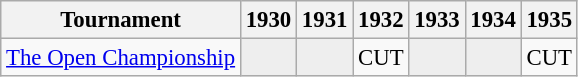<table class="wikitable" style="font-size:95%;text-align:center;">
<tr>
<th>Tournament</th>
<th>1930</th>
<th>1931</th>
<th>1932</th>
<th>1933</th>
<th>1934</th>
<th>1935</th>
</tr>
<tr>
<td align=left><a href='#'>The Open Championship</a></td>
<td style="background:#eeeeee;"></td>
<td style="background:#eeeeee;"></td>
<td>CUT</td>
<td style="background:#eeeeee;"></td>
<td style="background:#eeeeee;"></td>
<td>CUT</td>
</tr>
</table>
